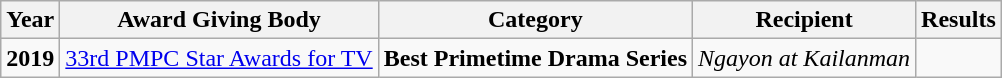<table class="wikitable">
<tr>
<th>Year</th>
<th>Award Giving Body</th>
<th>Category</th>
<th>Recipient</th>
<th>Results</th>
</tr>
<tr>
<td><strong>2019</strong></td>
<td><a href='#'>33rd PMPC Star Awards for TV</a></td>
<td><strong>Best Primetime Drama Series</strong></td>
<td><em>Ngayon at Kailanman</em></td>
<td></td>
</tr>
</table>
